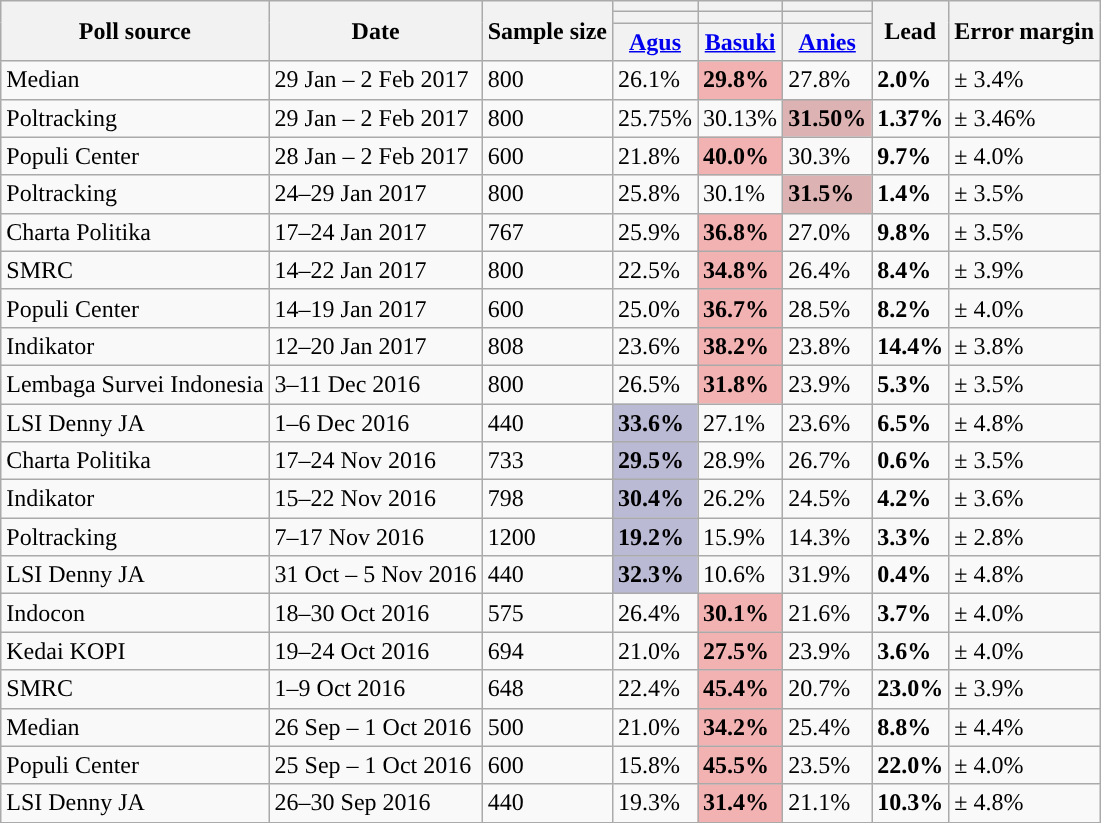<table class="wikitable sortable">
<tr>
<th rowspan="3">Poll source</th>
<th rowspan="3">Date</th>
<th rowspan="3">Sample size</th>
<th></th>
<th></th>
<th></th>
<th rowspan="3">Lead</th>
<th rowspan="3">Error margin</th>
</tr>
<tr>
<th style="color:inherit;background:"></th>
<th style="color:inherit;background:"></th>
<th style="color:inherit;background:"></th>
</tr>
<tr>
<th><a href='#'>Agus</a></th>
<th><a href='#'>Basuki</a></th>
<th><a href='#'>Anies</a></th>
</tr>
<tr>
<td>Median</td>
<td>29 Jan – 2 Feb 2017</td>
<td>800</td>
<td>26.1%</td>
<td style="background:#F2B2B2;"><strong>29.8%</strong></td>
<td>27.8%</td>
<td style="background:"><strong>2.0%</strong></td>
<td>± 3.4%</td>
</tr>
<tr>
<td>Poltracking</td>
<td>29 Jan – 2 Feb 2017</td>
<td>800</td>
<td>25.75%</td>
<td>30.13%</td>
<td style="background:#DCB2B2;"><strong>31.50%</strong></td>
<td style="background:"><strong>1.37%</strong></td>
<td>± 3.46%</td>
</tr>
<tr>
<td>Populi Center</td>
<td>28 Jan – 2 Feb 2017</td>
<td>600</td>
<td>21.8%</td>
<td style="background:#F2B2B2;"><strong>40.0%</strong></td>
<td>30.3%</td>
<td style="background:"><strong>9.7%</strong></td>
<td>± 4.0%</td>
</tr>
<tr>
<td>Poltracking</td>
<td>24–29 Jan 2017</td>
<td>800</td>
<td>25.8%</td>
<td>30.1%</td>
<td style="background:#DCB2B2;"><strong>31.5%</strong></td>
<td style="background:"><strong>1.4%</strong></td>
<td>± 3.5%</td>
</tr>
<tr>
<td>Charta Politika</td>
<td>17–24 Jan 2017</td>
<td>767</td>
<td>25.9%</td>
<td style="background:#F2B2B2;"><strong>36.8%</strong></td>
<td>27.0%</td>
<td style="background:"><strong>9.8%</strong></td>
<td>± 3.5%</td>
</tr>
<tr>
<td>SMRC</td>
<td>14–22 Jan 2017</td>
<td>800</td>
<td>22.5%</td>
<td style="background:#F2B2B2;"><strong>34.8%</strong></td>
<td>26.4%</td>
<td style="background:"><strong>8.4%</strong></td>
<td>± 3.9%</td>
</tr>
<tr>
<td>Populi Center</td>
<td>14–19 Jan 2017</td>
<td>600</td>
<td>25.0%</td>
<td style="background:#F2B2B2;"><strong>36.7%</strong></td>
<td>28.5%</td>
<td style="background:"><strong>8.2%</strong></td>
<td>± 4.0%</td>
</tr>
<tr>
<td>Indikator</td>
<td>12–20 Jan 2017</td>
<td>808</td>
<td>23.6%</td>
<td style="background:#F2B2B2;"><strong>38.2%</strong></td>
<td>23.8%</td>
<td style="background:"><strong>14.4%</strong></td>
<td>± 3.8%</td>
</tr>
<tr>
<td>Lembaga Survei Indonesia</td>
<td>3–11 Dec 2016</td>
<td>800</td>
<td>26.5%</td>
<td style="background:#F2B2B2;"><strong>31.8%</strong></td>
<td>23.9%</td>
<td style="background:"><strong>5.3%</strong></td>
<td>± 3.5%</td>
</tr>
<tr>
<td>LSI Denny JA</td>
<td>1–6 Dec 2016</td>
<td>440</td>
<td style="background:#BABAD4;"><strong>33.6%</strong></td>
<td>27.1%</td>
<td>23.6%</td>
<td style="background:"><strong>6.5%</strong></td>
<td>± 4.8%</td>
</tr>
<tr>
<td>Charta Politika</td>
<td>17–24 Nov 2016</td>
<td>733</td>
<td style="background:#BABAD4;"><strong>29.5%</strong></td>
<td>28.9%</td>
<td>26.7%</td>
<td style="background:"><strong>0.6%</strong></td>
<td>± 3.5%</td>
</tr>
<tr>
<td>Indikator</td>
<td>15–22 Nov 2016</td>
<td>798</td>
<td style="background:#BABAD4;"><strong>30.4%</strong></td>
<td>26.2%</td>
<td>24.5%</td>
<td style="background:"><strong>4.2%</strong></td>
<td>± 3.6%</td>
</tr>
<tr>
<td>Poltracking</td>
<td>7–17 Nov 2016</td>
<td>1200</td>
<td style="background:#BABAD4;"><strong>19.2%</strong></td>
<td>15.9%</td>
<td>14.3%</td>
<td style="background:"><strong>3.3%</strong></td>
<td>± 2.8%</td>
</tr>
<tr>
<td>LSI Denny JA</td>
<td>31 Oct – 5 Nov 2016</td>
<td>440</td>
<td style="background:#BABAD4;"><strong>32.3%</strong></td>
<td>10.6%</td>
<td>31.9%</td>
<td style="background:"><strong>0.4%</strong></td>
<td>± 4.8%</td>
</tr>
<tr>
<td>Indocon</td>
<td>18–30 Oct 2016</td>
<td>575</td>
<td>26.4%</td>
<td style="background:#F2B2B2;"><strong>30.1%</strong></td>
<td>21.6%</td>
<td style="background:"><strong>3.7%</strong></td>
<td>± 4.0%</td>
</tr>
<tr>
<td>Kedai KOPI</td>
<td>19–24 Oct 2016</td>
<td>694</td>
<td>21.0%</td>
<td style="background:#F2B2B2;"><strong>27.5%</strong></td>
<td>23.9%</td>
<td style="background:"><strong>3.6%</strong></td>
<td>± 4.0%</td>
</tr>
<tr>
<td>SMRC</td>
<td>1–9 Oct 2016</td>
<td>648</td>
<td>22.4%</td>
<td style="background:#F2B2B2;"><strong>45.4%</strong></td>
<td>20.7%</td>
<td style="background:"><strong>23.0%</strong></td>
<td>± 3.9%</td>
</tr>
<tr>
<td>Median</td>
<td>26 Sep – 1 Oct 2016</td>
<td>500</td>
<td>21.0%</td>
<td style="background:#F2B2B2;"><strong>34.2%</strong></td>
<td>25.4%</td>
<td style="background:"><strong>8.8%</strong></td>
<td>± 4.4%</td>
</tr>
<tr>
<td>Populi Center</td>
<td>25 Sep – 1 Oct 2016</td>
<td>600</td>
<td>15.8%</td>
<td style="background:#F2B2B2;"><strong>45.5%</strong></td>
<td>23.5%</td>
<td style="background:"><strong>22.0%</strong></td>
<td>± 4.0%</td>
</tr>
<tr>
<td>LSI Denny JA</td>
<td>26–30 Sep 2016</td>
<td>440</td>
<td>19.3%</td>
<td style="background:#F2B2B2;"><strong>31.4%</strong></td>
<td>21.1%</td>
<td style="background:"><strong>10.3%</strong></td>
<td>± 4.8%</td>
</tr>
</table>
